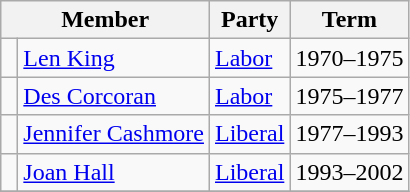<table class="wikitable">
<tr>
<th colspan="2">Member</th>
<th>Party</th>
<th>Term</th>
</tr>
<tr>
<td> </td>
<td><a href='#'>Len King</a></td>
<td><a href='#'>Labor</a></td>
<td>1970–1975</td>
</tr>
<tr>
<td> </td>
<td><a href='#'>Des Corcoran</a></td>
<td><a href='#'>Labor</a></td>
<td>1975–1977</td>
</tr>
<tr>
<td> </td>
<td><a href='#'>Jennifer Cashmore</a></td>
<td><a href='#'>Liberal</a></td>
<td>1977–1993</td>
</tr>
<tr>
<td> </td>
<td><a href='#'>Joan Hall</a></td>
<td><a href='#'>Liberal</a></td>
<td>1993–2002</td>
</tr>
<tr>
</tr>
</table>
